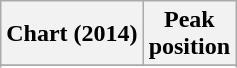<table class="wikitable sortable plainrowheaders">
<tr>
<th>Chart (2014)</th>
<th>Peak<br>position</th>
</tr>
<tr>
</tr>
<tr>
</tr>
</table>
